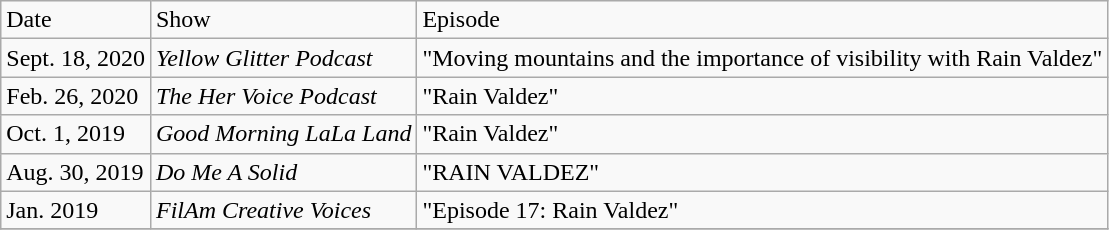<table class="wikitable sortable">
<tr>
<td>Date</td>
<td>Show</td>
<td>Episode</td>
</tr>
<tr>
<td>Sept. 18, 2020</td>
<td><em>Yellow Glitter Podcast</em></td>
<td>"Moving mountains and the importance of visibility with Rain Valdez"</td>
</tr>
<tr>
<td>Feb. 26, 2020</td>
<td><em>The Her Voice Podcast</em></td>
<td>"Rain Valdez"</td>
</tr>
<tr>
<td>Oct. 1, 2019</td>
<td><em>Good Morning LaLa Land</em></td>
<td>"Rain Valdez"</td>
</tr>
<tr>
<td>Aug. 30, 2019</td>
<td><em>Do Me A Solid</em></td>
<td>"RAIN VALDEZ"</td>
</tr>
<tr>
<td>Jan. 2019</td>
<td><em>FilAm Creative Voices</em></td>
<td>"Episode 17: Rain Valdez"</td>
</tr>
<tr>
</tr>
</table>
